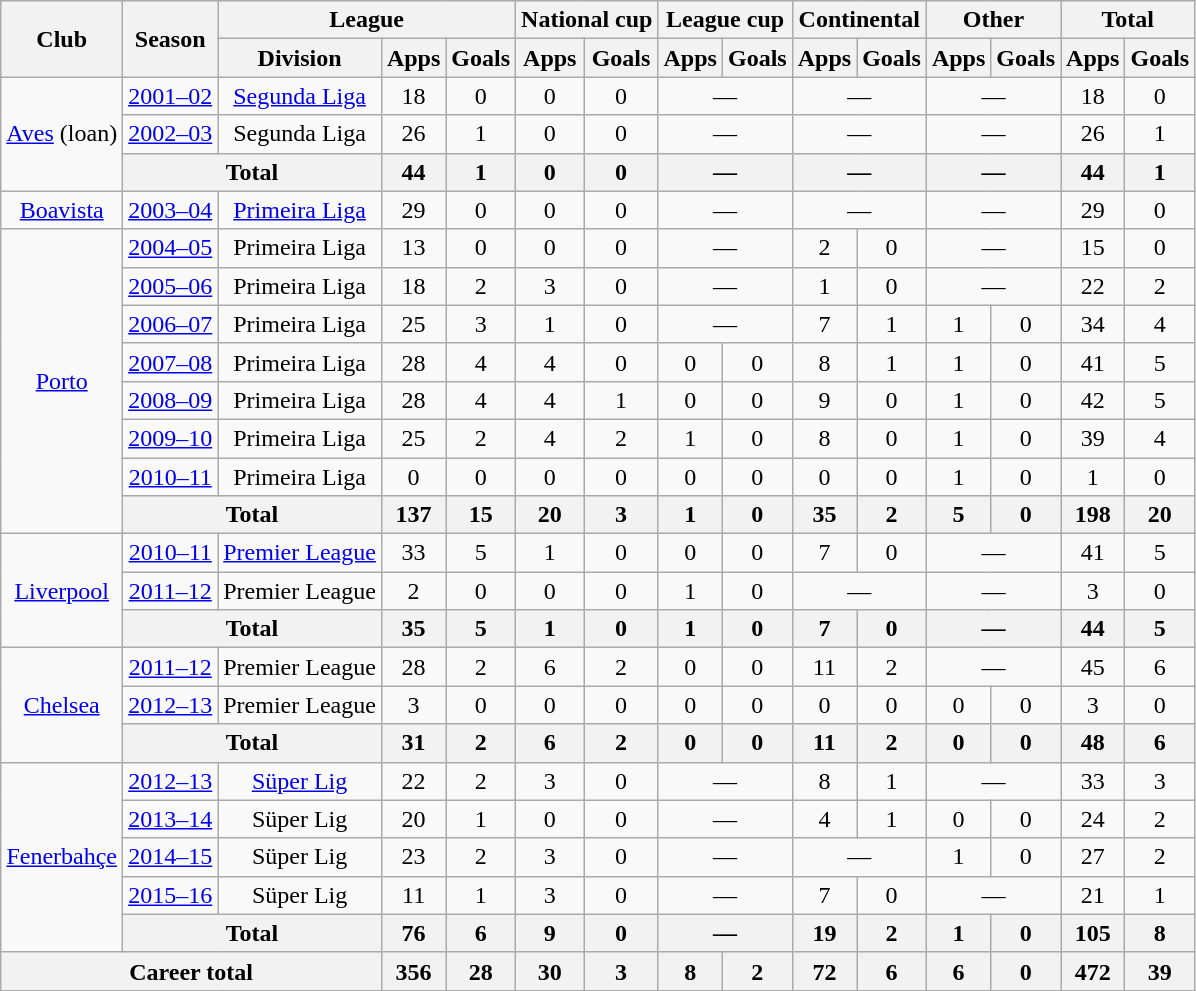<table class="wikitable" style="text-align:center">
<tr>
<th rowspan="2">Club</th>
<th rowspan="2">Season</th>
<th colspan="3">League</th>
<th colspan="2">National cup</th>
<th colspan="2">League cup</th>
<th colspan="2">Continental</th>
<th colspan="2">Other</th>
<th colspan="2">Total</th>
</tr>
<tr>
<th>Division</th>
<th>Apps</th>
<th>Goals</th>
<th>Apps</th>
<th>Goals</th>
<th>Apps</th>
<th>Goals</th>
<th>Apps</th>
<th>Goals</th>
<th>Apps</th>
<th>Goals</th>
<th>Apps</th>
<th>Goals</th>
</tr>
<tr>
<td rowspan="3"><a href='#'>Aves</a> (loan)</td>
<td><a href='#'>2001–02</a></td>
<td><a href='#'>Segunda Liga</a></td>
<td>18</td>
<td>0</td>
<td>0</td>
<td>0</td>
<td colspan="2">—</td>
<td colspan="2">—</td>
<td colspan="2">—</td>
<td>18</td>
<td>0</td>
</tr>
<tr>
<td><a href='#'>2002–03</a></td>
<td>Segunda Liga</td>
<td>26</td>
<td>1</td>
<td>0</td>
<td>0</td>
<td colspan="2">—</td>
<td colspan="2">—</td>
<td colspan="2">—</td>
<td>26</td>
<td>1</td>
</tr>
<tr>
<th colspan="2">Total</th>
<th>44</th>
<th>1</th>
<th>0</th>
<th>0</th>
<th colspan="2">—</th>
<th colspan="2">—</th>
<th colspan="2">—</th>
<th>44</th>
<th>1</th>
</tr>
<tr>
<td><a href='#'>Boavista</a></td>
<td><a href='#'>2003–04</a></td>
<td><a href='#'>Primeira Liga</a></td>
<td>29</td>
<td>0</td>
<td>0</td>
<td>0</td>
<td colspan="2">—</td>
<td colspan="2">—</td>
<td colspan="2">—</td>
<td>29</td>
<td>0</td>
</tr>
<tr>
<td rowspan="8"><a href='#'>Porto</a></td>
<td><a href='#'>2004–05</a></td>
<td>Primeira Liga</td>
<td>13</td>
<td>0</td>
<td>0</td>
<td>0</td>
<td colspan="2">—</td>
<td>2</td>
<td>0</td>
<td colspan="2">—</td>
<td>15</td>
<td>0</td>
</tr>
<tr>
<td><a href='#'>2005–06</a></td>
<td>Primeira Liga</td>
<td>18</td>
<td>2</td>
<td>3</td>
<td>0</td>
<td colspan="2">—</td>
<td>1</td>
<td>0</td>
<td colspan="2">—</td>
<td>22</td>
<td>2</td>
</tr>
<tr>
<td><a href='#'>2006–07</a></td>
<td>Primeira Liga</td>
<td>25</td>
<td>3</td>
<td>1</td>
<td>0</td>
<td colspan="2">—</td>
<td>7</td>
<td>1</td>
<td>1</td>
<td>0</td>
<td>34</td>
<td>4</td>
</tr>
<tr>
<td><a href='#'>2007–08</a></td>
<td>Primeira Liga</td>
<td>28</td>
<td>4</td>
<td>4</td>
<td>0</td>
<td>0</td>
<td>0</td>
<td>8</td>
<td>1</td>
<td>1</td>
<td>0</td>
<td>41</td>
<td>5</td>
</tr>
<tr>
<td><a href='#'>2008–09</a></td>
<td>Primeira Liga</td>
<td>28</td>
<td>4</td>
<td>4</td>
<td>1</td>
<td>0</td>
<td>0</td>
<td>9</td>
<td>0</td>
<td>1</td>
<td>0</td>
<td>42</td>
<td>5</td>
</tr>
<tr>
<td><a href='#'>2009–10</a></td>
<td>Primeira Liga</td>
<td>25</td>
<td>2</td>
<td>4</td>
<td>2</td>
<td>1</td>
<td>0</td>
<td>8</td>
<td>0</td>
<td>1</td>
<td>0</td>
<td>39</td>
<td>4</td>
</tr>
<tr>
<td><a href='#'>2010–11</a></td>
<td>Primeira Liga</td>
<td>0</td>
<td>0</td>
<td>0</td>
<td>0</td>
<td>0</td>
<td>0</td>
<td>0</td>
<td>0</td>
<td>1</td>
<td>0</td>
<td>1</td>
<td>0</td>
</tr>
<tr>
<th colspan="2">Total</th>
<th>137</th>
<th>15</th>
<th>20</th>
<th>3</th>
<th>1</th>
<th>0</th>
<th>35</th>
<th>2</th>
<th>5</th>
<th>0</th>
<th>198</th>
<th>20</th>
</tr>
<tr>
<td rowspan="3"><a href='#'>Liverpool</a></td>
<td><a href='#'>2010–11</a></td>
<td><a href='#'>Premier League</a></td>
<td>33</td>
<td>5</td>
<td>1</td>
<td>0</td>
<td>0</td>
<td>0</td>
<td>7</td>
<td>0</td>
<td colspan="2">—</td>
<td>41</td>
<td>5</td>
</tr>
<tr>
<td><a href='#'>2011–12</a></td>
<td>Premier League</td>
<td>2</td>
<td>0</td>
<td>0</td>
<td>0</td>
<td>1</td>
<td>0</td>
<td colspan="2">—</td>
<td colspan="2">—</td>
<td>3</td>
<td>0</td>
</tr>
<tr>
<th colspan="2">Total</th>
<th>35</th>
<th>5</th>
<th>1</th>
<th>0</th>
<th>1</th>
<th>0</th>
<th>7</th>
<th>0</th>
<th colspan="2">—</th>
<th>44</th>
<th>5</th>
</tr>
<tr>
<td rowspan="3"><a href='#'>Chelsea</a></td>
<td><a href='#'>2011–12</a></td>
<td>Premier League</td>
<td>28</td>
<td>2</td>
<td>6</td>
<td>2</td>
<td>0</td>
<td>0</td>
<td>11</td>
<td>2</td>
<td colspan="2">—</td>
<td>45</td>
<td>6</td>
</tr>
<tr>
<td><a href='#'>2012–13</a></td>
<td>Premier League</td>
<td>3</td>
<td>0</td>
<td>0</td>
<td>0</td>
<td>0</td>
<td>0</td>
<td>0</td>
<td>0</td>
<td>0</td>
<td>0</td>
<td>3</td>
<td>0</td>
</tr>
<tr>
<th colspan="2">Total</th>
<th>31</th>
<th>2</th>
<th>6</th>
<th>2</th>
<th>0</th>
<th>0</th>
<th>11</th>
<th>2</th>
<th>0</th>
<th>0</th>
<th>48</th>
<th>6</th>
</tr>
<tr>
<td rowspan="5"><a href='#'>Fenerbahçe</a></td>
<td><a href='#'>2012–13</a></td>
<td><a href='#'>Süper Lig</a></td>
<td>22</td>
<td>2</td>
<td>3</td>
<td>0</td>
<td colspan="2">—</td>
<td>8</td>
<td>1</td>
<td colspan="2">—</td>
<td>33</td>
<td>3</td>
</tr>
<tr>
<td><a href='#'>2013–14</a></td>
<td>Süper Lig</td>
<td>20</td>
<td>1</td>
<td>0</td>
<td>0</td>
<td colspan="2">—</td>
<td>4</td>
<td>1</td>
<td>0</td>
<td>0</td>
<td>24</td>
<td>2</td>
</tr>
<tr>
<td><a href='#'>2014–15</a></td>
<td>Süper Lig</td>
<td>23</td>
<td>2</td>
<td>3</td>
<td>0</td>
<td colspan="2">—</td>
<td colspan="2">—</td>
<td>1</td>
<td>0</td>
<td>27</td>
<td>2</td>
</tr>
<tr>
<td><a href='#'>2015–16</a></td>
<td>Süper Lig</td>
<td>11</td>
<td>1</td>
<td>3</td>
<td>0</td>
<td colspan="2">—</td>
<td>7</td>
<td>0</td>
<td colspan="2">—</td>
<td>21</td>
<td>1</td>
</tr>
<tr>
<th colspan="2">Total</th>
<th>76</th>
<th>6</th>
<th>9</th>
<th>0</th>
<th colspan="2">—</th>
<th>19</th>
<th>2</th>
<th>1</th>
<th>0</th>
<th>105</th>
<th>8</th>
</tr>
<tr>
<th colspan="3">Career total</th>
<th>356</th>
<th>28</th>
<th>30</th>
<th>3</th>
<th>8</th>
<th>2</th>
<th>72</th>
<th>6</th>
<th>6</th>
<th>0</th>
<th>472</th>
<th>39</th>
</tr>
</table>
